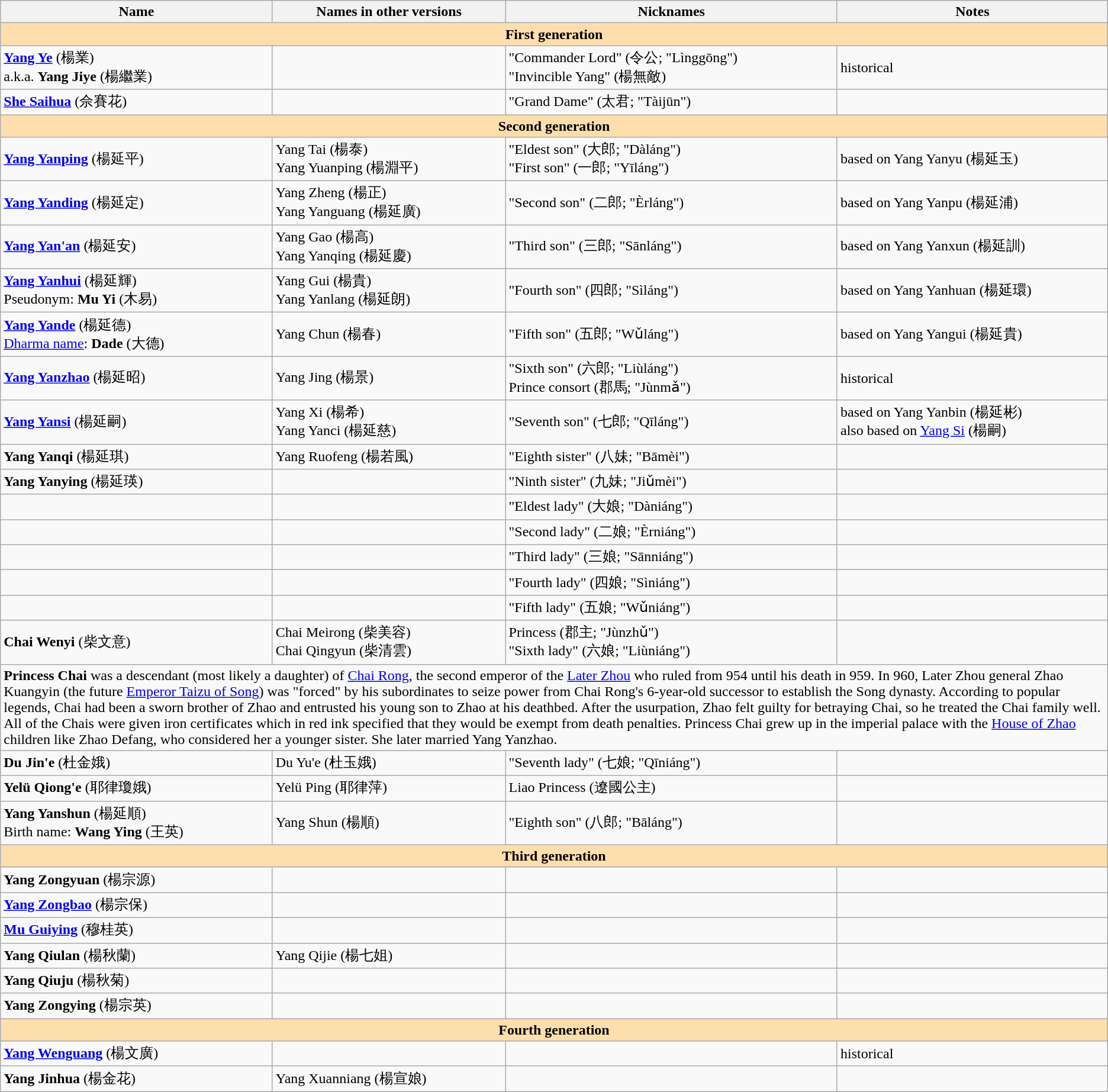<table class="wikitable">
<tr>
<th>Name</th>
<th>Names in other versions</th>
<th>Nicknames</th>
<th>Notes</th>
</tr>
<tr>
<th colspan="4" style="background:#ffdead;">First generation</th>
</tr>
<tr>
<td><strong><a href='#'>Yang Ye</a></strong> (楊業)<br>a.k.a. <strong>Yang Jiye</strong> (楊繼業)</td>
<td></td>
<td>"Commander Lord" (令公; "Lìnggōng")<br>"Invincible Yang" (楊無敵)</td>
<td>historical</td>
</tr>
<tr>
<td><strong><a href='#'>She Saihua</a></strong> (佘賽花)</td>
<td></td>
<td>"Grand Dame" (太君; "Tàijūn")</td>
<td></td>
</tr>
<tr>
<th colspan="4" style="background:#ffdead;">Second generation</th>
</tr>
<tr>
<td><strong><a href='#'>Yang Yanping</a></strong> (楊延平)</td>
<td>Yang Tai (楊泰)<br>Yang Yuanping (楊淵平)</td>
<td>"Eldest son" (大郎; "Dàláng")<br>"First son" (一郎; "Yīláng")</td>
<td>based on Yang Yanyu (楊延玉)</td>
</tr>
<tr>
<td><strong><a href='#'>Yang Yanding</a></strong> (楊延定)</td>
<td>Yang Zheng (楊正)<br>Yang Yanguang (楊延廣)</td>
<td>"Second son" (二郎; "Èrláng")</td>
<td>based on Yang Yanpu (楊延浦)</td>
</tr>
<tr>
<td><strong><a href='#'>Yang Yan'an</a></strong> (楊延安)</td>
<td>Yang Gao (楊高)<br>Yang Yanqing (楊延慶)</td>
<td>"Third son" (三郎; "Sānláng")</td>
<td>based on Yang Yanxun (楊延訓)</td>
</tr>
<tr>
<td><strong><a href='#'>Yang Yanhui</a></strong> (楊延輝)<br>Pseudonym: <strong>Mu Yi</strong> (木易)</td>
<td>Yang Gui (楊貴)<br>Yang Yanlang (楊延朗)</td>
<td>"Fourth son" (四郎; "Sìláng")</td>
<td>based on Yang Yanhuan (楊延環)</td>
</tr>
<tr>
<td><strong><a href='#'>Yang Yande</a></strong> (楊延德)<br><a href='#'>Dharma name</a>: <strong>Dade</strong> (大德)</td>
<td>Yang Chun (楊春)</td>
<td>"Fifth son" (五郎; "Wǔláng")</td>
<td>based on Yang Yangui (楊延貴)</td>
</tr>
<tr>
<td><strong><a href='#'>Yang Yanzhao</a></strong> (楊延昭)</td>
<td>Yang Jing (楊景)</td>
<td>"Sixth son" (六郎; "Liùláng")<br>Prince consort (郡馬; "Jùnmǎ")</td>
<td>historical</td>
</tr>
<tr>
<td><strong><a href='#'>Yang Yansi</a></strong> (楊延嗣)</td>
<td>Yang Xi (楊希)<br>Yang Yanci (楊延慈)</td>
<td>"Seventh son" (七郎; "Qīláng")</td>
<td>based on Yang Yanbin (楊延彬)<br>also based on <a href='#'>Yang Si</a> (楊嗣)</td>
</tr>
<tr>
<td><strong>Yang Yanqi</strong> (楊延琪)</td>
<td>Yang Ruofeng (楊若風)</td>
<td>"Eighth sister" (八妹; "Bāmèi")</td>
<td></td>
</tr>
<tr>
<td><strong>Yang Yanying</strong> (楊延瑛)</td>
<td></td>
<td>"Ninth sister" (九妹; "Jiǔmèi")</td>
<td></td>
</tr>
<tr>
<td></td>
<td></td>
<td>"Eldest lady" (大娘; "Dàniáng")</td>
<td></td>
</tr>
<tr>
<td></td>
<td></td>
<td>"Second lady" (二娘; "Èrniáng")</td>
<td></td>
</tr>
<tr>
<td></td>
<td></td>
<td>"Third lady" (三娘; "Sānniáng")</td>
<td></td>
</tr>
<tr>
<td></td>
<td></td>
<td>"Fourth lady" (四娘; "Sìniáng")</td>
<td></td>
</tr>
<tr>
<td></td>
<td></td>
<td>"Fifth lady" (五娘; "Wǔniáng")</td>
<td></td>
</tr>
<tr>
<td><strong>Chai Wenyi</strong> (柴文意)</td>
<td>Chai Meirong (柴美容)<br>Chai Qingyun (柴清雲)</td>
<td>Princess (郡主; "Jùnzhǔ")<br>"Sixth lady" (六娘; "Liùniáng")</td>
<td></td>
</tr>
<tr>
<td colspan=4><strong>Princess Chai</strong> was a descendant (most likely a daughter) of <a href='#'>Chai Rong</a>, the second emperor of the <a href='#'>Later Zhou</a> who ruled from 954 until his death in 959. In 960, Later Zhou general Zhao Kuangyin (the future <a href='#'>Emperor Taizu of Song</a>) was "forced" by his subordinates to seize power from Chai Rong's 6-year-old successor to establish the Song dynasty. According to popular legends, Chai had been a sworn brother of Zhao and entrusted his young son to Zhao at his deathbed. After the usurpation, Zhao felt guilty for betraying Chai, so he treated the Chai family well. All of the Chais were given iron certificates which in red ink specified that they would be exempt from death penalties. Princess Chai grew up in the imperial palace with the <a href='#'>House of Zhao</a> children like Zhao Defang, who considered her a younger sister. She later married Yang Yanzhao.</td>
</tr>
<tr>
<td><strong>Du Jin'e</strong> (杜金娥)</td>
<td>Du Yu'e (杜玉娥)</td>
<td>"Seventh lady" (七娘; "Qīniáng")</td>
<td></td>
</tr>
<tr>
<td><strong>Yelü Qiong'e</strong> (耶律瓊娥)</td>
<td>Yelü Ping (耶律萍)</td>
<td>Liao Princess (遼國公主)</td>
<td></td>
</tr>
<tr>
<td><strong>Yang Yanshun</strong> (楊延順)<br>Birth name: <strong>Wang Ying</strong> (王英)</td>
<td>Yang Shun (楊順)</td>
<td>"Eighth son" (八郎; "Bāláng")</td>
<td></td>
</tr>
<tr>
<th colspan="4" style="background:#ffdead;">Third generation</th>
</tr>
<tr>
<td><strong>Yang Zongyuan</strong> (楊宗源)</td>
<td></td>
<td></td>
<td></td>
</tr>
<tr>
<td><strong><a href='#'>Yang Zongbao</a></strong> (楊宗保)</td>
<td></td>
<td></td>
<td></td>
</tr>
<tr>
<td><strong><a href='#'>Mu Guiying</a></strong> (穆桂英)</td>
<td></td>
<td></td>
<td></td>
</tr>
<tr>
<td><strong>Yang Qiulan</strong> (楊秋蘭)</td>
<td>Yang Qijie (楊七姐)</td>
<td></td>
<td></td>
</tr>
<tr>
<td><strong>Yang Qiuju</strong> (楊秋菊)</td>
<td></td>
<td></td>
<td></td>
</tr>
<tr>
<td><strong>Yang Zongying</strong> (楊宗英)</td>
<td></td>
<td></td>
<td></td>
</tr>
<tr>
<th colspan="4" style="background:#ffdead;">Fourth generation</th>
</tr>
<tr>
<td><strong><a href='#'>Yang Wenguang</a></strong> (楊文廣)</td>
<td></td>
<td></td>
<td>historical</td>
</tr>
<tr>
<td><strong>Yang Jinhua</strong> (楊金花)</td>
<td>Yang Xuanniang (楊宣娘)</td>
<td></td>
<td></td>
</tr>
</table>
